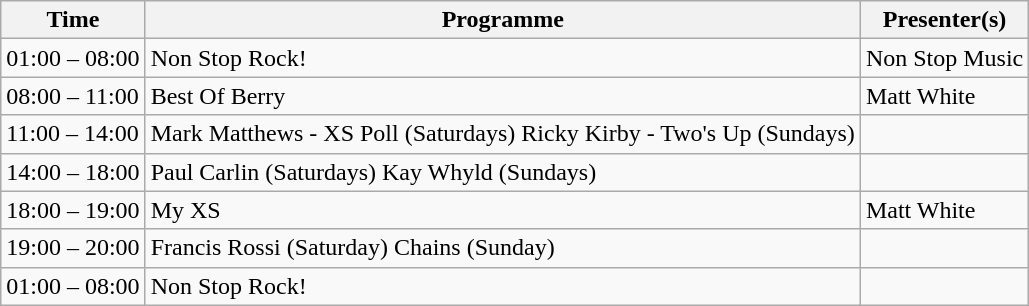<table class="wikitable">
<tr>
<th>Time</th>
<th>Programme</th>
<th>Presenter(s)</th>
</tr>
<tr>
<td>01:00 – 08:00</td>
<td>Non Stop Rock!</td>
<td>Non Stop Music</td>
</tr>
<tr>
<td>08:00 – 11:00</td>
<td>Best Of Berry</td>
<td>Matt White</td>
</tr>
<tr>
<td>11:00 – 14:00</td>
<td>Mark Matthews - XS Poll (Saturdays) Ricky Kirby - Two's Up (Sundays)</td>
<td></td>
</tr>
<tr>
<td>14:00 – 18:00</td>
<td>Paul Carlin (Saturdays) Kay Whyld (Sundays)</td>
</tr>
<tr>
<td>18:00 – 19:00</td>
<td>My XS</td>
<td>Matt White</td>
</tr>
<tr>
<td>19:00 – 20:00</td>
<td>Francis Rossi (Saturday) Chains (Sunday)</td>
<td></td>
</tr>
<tr>
<td>01:00 – 08:00</td>
<td>Non Stop Rock!</td>
<td></td>
</tr>
</table>
